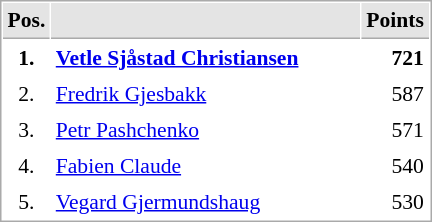<table cellspacing="1" cellpadding="3" style="border:1px solid #AAAAAA;font-size:90%">
<tr bgcolor="#E4E4E4">
<th style="border-bottom:1px solid #AAAAAA" width=10>Pos.</th>
<th style="border-bottom:1px solid #AAAAAA" width=200></th>
<th style="border-bottom:1px solid #AAAAAA" width=20>Points</th>
</tr>
<tr>
<td align="center"><strong>1.</strong></td>
<td> <strong><a href='#'>Vetle Sjåstad Christiansen</a></strong></td>
<td align="right"><strong>721</strong></td>
</tr>
<tr>
<td align="center">2.</td>
<td> <a href='#'>Fredrik Gjesbakk</a></td>
<td align="right">587</td>
</tr>
<tr>
<td align="center">3.</td>
<td> <a href='#'>Petr Pashchenko</a></td>
<td align="right">571</td>
</tr>
<tr>
<td align="center">4.</td>
<td> <a href='#'>Fabien Claude</a></td>
<td align="right">540</td>
</tr>
<tr>
<td align="center">5.</td>
<td> <a href='#'>Vegard Gjermundshaug</a></td>
<td align="right">530</td>
</tr>
</table>
